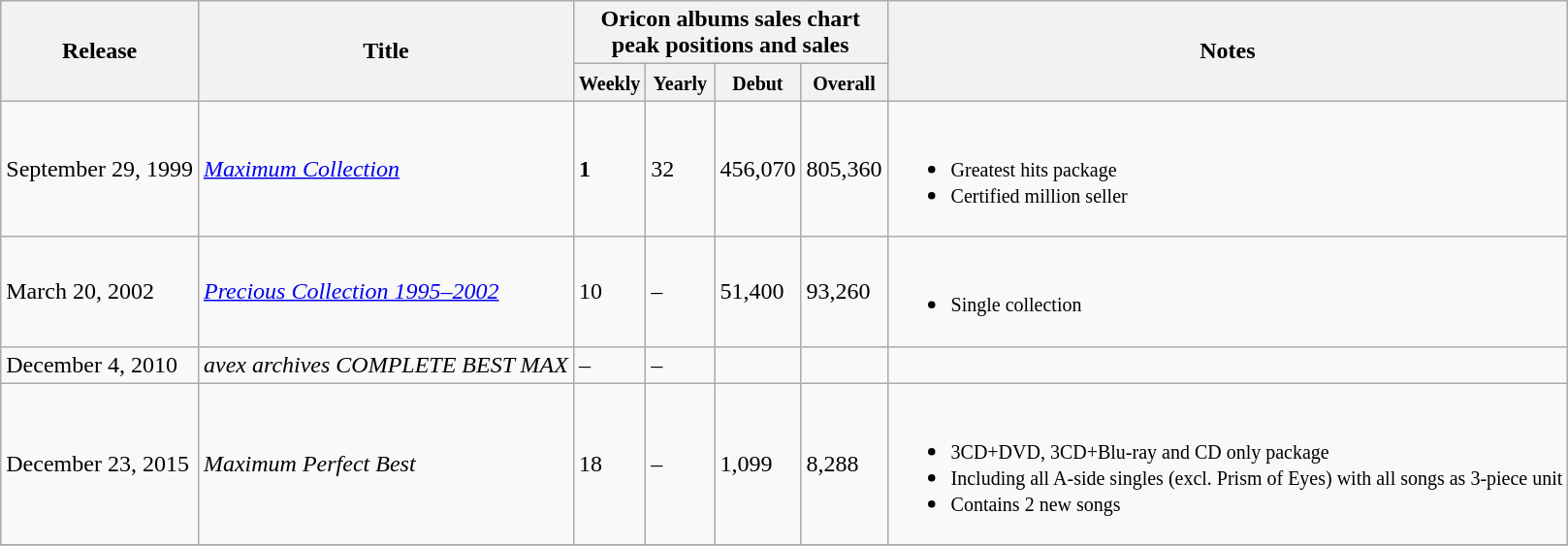<table class="wikitable">
<tr>
<th rowspan="2">Release</th>
<th rowspan="2">Title</th>
<th colspan="4">Oricon albums sales chart peak positions and sales</th>
<th rowspan="2">Notes</th>
</tr>
<tr>
<th width="40"><small>Weekly</small></th>
<th width="40"><small>Yearly</small></th>
<th width="40"><small>Debut</small></th>
<th width="40"><small>Overall</small></th>
</tr>
<tr>
<td>September 29, 1999</td>
<td><em><a href='#'>Maximum Collection</a></em></td>
<td><strong>1</strong></td>
<td>32</td>
<td>456,070</td>
<td>805,360</td>
<td><br><ul><li><small>Greatest hits package</small></li><li><small>Certified million seller</small></li></ul></td>
</tr>
<tr>
<td>March 20, 2002</td>
<td><em><a href='#'>Precious Collection 1995–2002</a></em></td>
<td>10</td>
<td>–</td>
<td>51,400</td>
<td>93,260</td>
<td><br><ul><li><small>Single collection</small></li></ul></td>
</tr>
<tr>
<td>December 4, 2010</td>
<td><em>avex archives COMPLETE BEST MAX</em></td>
<td>–</td>
<td>–</td>
<td></td>
<td></td>
<td></td>
</tr>
<tr>
<td>December 23, 2015</td>
<td><em>Maximum Perfect Best</em></td>
<td>18</td>
<td>–</td>
<td>1,099</td>
<td>8,288</td>
<td><br><ul><li><small>3CD+DVD, 3CD+Blu-ray and CD only package</small></li><li><small>Including all A-side singles (excl. Prism of Eyes) with all songs as 3-piece unit</small></li><li><small>Contains 2 new songs</small></li></ul></td>
</tr>
<tr>
</tr>
</table>
